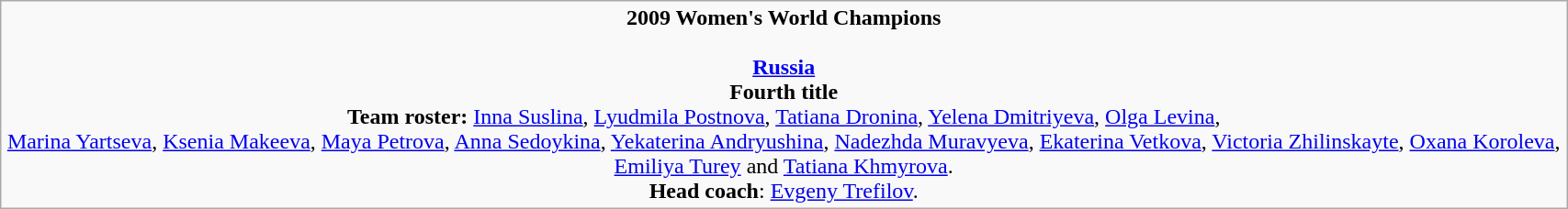<table class="wikitable" width=90%>
<tr align=center>
<td><strong>2009 Women's World Champions</strong><br><br><strong><a href='#'>Russia</a></strong><br><strong>Fourth title</strong><br><strong>Team roster:</strong> <a href='#'>Inna Suslina</a>, <a href='#'>Lyudmila Postnova</a>, <a href='#'>Tatiana Dronina</a>, <a href='#'>Yelena Dmitriyeva</a>, <a href='#'>Olga Levina</a>,<br><a href='#'>Marina Yartseva</a>, <a href='#'>Ksenia Makeeva</a>, <a href='#'>Maya Petrova</a>, <a href='#'>Anna Sedoykina</a>, <a href='#'>Yekaterina Andryushina</a>, <a href='#'>Nadezhda Muravyeva</a>, <a href='#'>Ekaterina Vetkova</a>, <a href='#'>Victoria Zhilinskayte</a>, <a href='#'>Oxana Koroleva</a>, <a href='#'>Emiliya Turey</a> and <a href='#'>Tatiana Khmyrova</a>.<br><strong>Head coach</strong>: <a href='#'>Evgeny Trefilov</a>.</td>
</tr>
</table>
